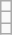<table class="wikitable">
<tr>
<td></td>
</tr>
<tr>
<td></td>
</tr>
<tr>
<td></td>
</tr>
</table>
